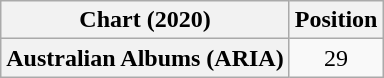<table class="wikitable plainrowheaders" style="text-align:center">
<tr>
<th scope="col">Chart (2020)</th>
<th scope="col">Position</th>
</tr>
<tr>
<th scope="row">Australian Albums (ARIA)</th>
<td>29</td>
</tr>
</table>
